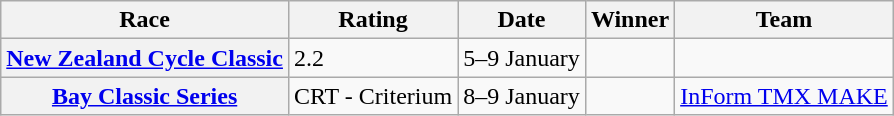<table class="wikitable plainrowheaders">
<tr>
<th scope="col">Race</th>
<th scope="col">Rating</th>
<th scope="col">Date</th>
<th scope="col">Winner</th>
<th scope="col">Team</th>
</tr>
<tr>
<th scope="row"> <a href='#'>New Zealand Cycle Classic</a></th>
<td>2.2</td>
<td>5–9 January</td>
<td></td>
<td></td>
</tr>
<tr>
<th scope="row"> <a href='#'>Bay Classic Series</a></th>
<td>CRT - Criterium</td>
<td>8–9 January</td>
<td></td>
<td><a href='#'>InForm TMX MAKE</a></td>
</tr>
</table>
